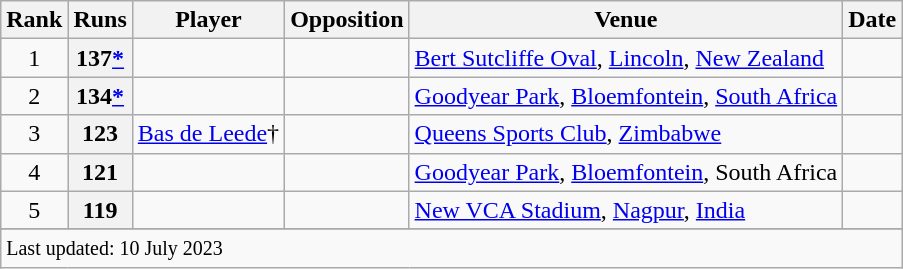<table class="wikitable plainrowheaders sortable">
<tr>
<th scope=col>Rank</th>
<th scope=col>Runs</th>
<th scope=col>Player</th>
<th scope=col>Opposition</th>
<th scope=col>Venue</th>
<th scope=col>Date</th>
</tr>
<tr>
<td align=center>1</td>
<th scope=row style=text-align:center;>137<a href='#'>*</a></th>
<td></td>
<td></td>
<td><a href='#'>Bert Sutcliffe Oval</a>, <a href='#'>Lincoln</a>, <a href='#'>New Zealand</a></td>
<td></td>
</tr>
<tr>
<td align=center>2</td>
<th scope=row style=text-align:center;>134<a href='#'>*</a></th>
<td></td>
<td></td>
<td><a href='#'>Goodyear Park</a>, <a href='#'>Bloemfontein</a>, <a href='#'>South Africa</a></td>
<td> </td>
</tr>
<tr>
<td align=center>3</td>
<th scope=row style=text-align:center;>123</th>
<td><a href='#'>Bas de Leede</a>†</td>
<td></td>
<td><a href='#'>Queens Sports Club</a>, <a href='#'>Zimbabwe</a></td>
<td> </td>
</tr>
<tr>
<td align="center">4</td>
<th scope="row" style="text-align:center;">121</th>
<td></td>
<td></td>
<td><a href='#'>Goodyear Park</a>, <a href='#'>Bloemfontein</a>, South Africa</td>
<td> </td>
</tr>
<tr>
<td align="center">5</td>
<th scope="row" style="text-align:center;">119</th>
<td></td>
<td></td>
<td><a href='#'>New VCA Stadium</a>, <a href='#'>Nagpur</a>, <a href='#'>India</a></td>
<td> </td>
</tr>
<tr>
</tr>
<tr class=sortbottom>
<td colspan=6><small>Last updated: 10 July 2023</small></td>
</tr>
</table>
